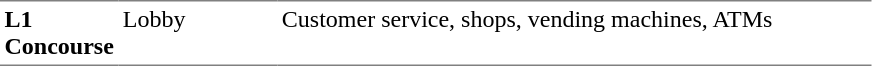<table table border=0 cellspacing=0 cellpadding=3>
<tr>
<td style="border-bottom:solid 1px gray; border-top:solid 1px gray;" valign=top width=50><strong>L1<br>Concourse</strong></td>
<td style="border-bottom:solid 1px gray; border-top:solid 1px gray;" valign=top width=100>Lobby</td>
<td style="border-bottom:solid 1px gray; border-top:solid 1px gray;" valign=top width=390>Customer service, shops, vending machines, ATMs</td>
</tr>
</table>
